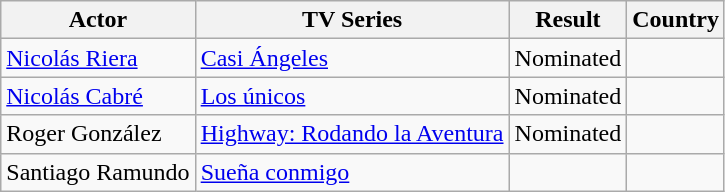<table class="wikitable">
<tr>
<th>Actor</th>
<th>TV Series</th>
<th>Result</th>
<th>Country</th>
</tr>
<tr>
<td><a href='#'>Nicolás Riera</a></td>
<td><a href='#'>Casi Ángeles</a></td>
<td>Nominated</td>
<td></td>
</tr>
<tr>
<td><a href='#'>Nicolás Cabré</a></td>
<td><a href='#'>Los únicos</a></td>
<td>Nominated</td>
<td></td>
</tr>
<tr>
<td>Roger González</td>
<td><a href='#'>Highway: Rodando la Aventura</a></td>
<td>Nominated</td>
<td></td>
</tr>
<tr>
<td>Santiago Ramundo</td>
<td><a href='#'>Sueña conmigo</a></td>
<td></td>
<td></td>
</tr>
</table>
